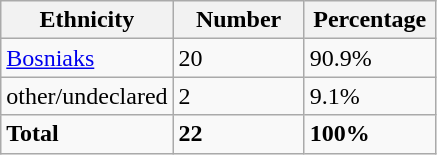<table class="wikitable">
<tr>
<th width="100px">Ethnicity</th>
<th width="80px">Number</th>
<th width="80px">Percentage</th>
</tr>
<tr>
<td><a href='#'>Bosniaks</a></td>
<td>20</td>
<td>90.9%</td>
</tr>
<tr>
<td>other/undeclared</td>
<td>2</td>
<td>9.1%</td>
</tr>
<tr>
<td><strong>Total</strong></td>
<td><strong>22</strong></td>
<td><strong>100%</strong></td>
</tr>
</table>
